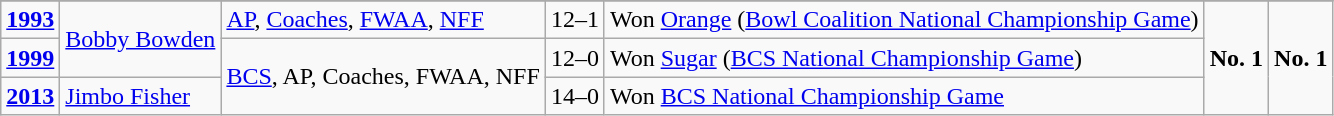<table class="wikitable">
<tr>
</tr>
<tr>
<td><strong><a href='#'>1993</a></strong></td>
<td rowspan="2"><a href='#'>Bobby Bowden</a></td>
<td><a href='#'>AP</a>, <a href='#'>Coaches</a>, <a href='#'>FWAA</a>, <a href='#'>NFF</a></td>
<td>12–1</td>
<td>Won <a href='#'>Orange</a> (<a href='#'>Bowl Coalition National Championship Game</a>)</td>
<td rowspan="3"><strong>No. 1</strong></td>
<td rowspan="3"><strong>No. 1</strong></td>
</tr>
<tr>
<td><strong><a href='#'>1999</a></strong></td>
<td rowspan="2"><a href='#'>BCS</a>, AP, Coaches, FWAA, NFF</td>
<td>12–0</td>
<td>Won <a href='#'>Sugar</a> (<a href='#'>BCS National Championship Game</a>)</td>
</tr>
<tr>
<td><strong><a href='#'>2013</a></strong></td>
<td><a href='#'>Jimbo Fisher</a></td>
<td>14–0</td>
<td>Won <a href='#'>BCS National Championship Game</a></td>
</tr>
</table>
